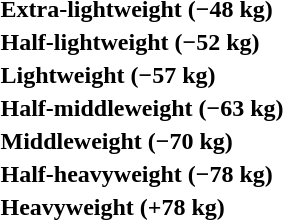<table>
<tr>
<th rowspan=2 style="text-align:left;">Extra-lightweight (−48 kg)</th>
<td rowspan=2></td>
<td rowspan=2></td>
<td></td>
</tr>
<tr>
<td></td>
</tr>
<tr>
<th rowspan=2 style="text-align:left;">Half-lightweight (−52 kg)</th>
<td rowspan=2></td>
<td rowspan=2></td>
<td></td>
</tr>
<tr>
<td></td>
</tr>
<tr>
<th rowspan=2 style="text-align:left;">Lightweight (−57 kg)</th>
<td rowspan=2></td>
<td rowspan=2></td>
<td></td>
</tr>
<tr>
<td></td>
</tr>
<tr>
<th rowspan=2 style="text-align:left;">Half-middleweight (−63 kg)</th>
<td rowspan=2></td>
<td rowspan=2></td>
<td></td>
</tr>
<tr>
<td></td>
</tr>
<tr>
<th rowspan=2 style="text-align:left;">Middleweight (−70 kg)</th>
<td rowspan=2></td>
<td rowspan=2></td>
<td></td>
</tr>
<tr>
<td></td>
</tr>
<tr>
<th rowspan=2 style="text-align:left;">Half-heavyweight (−78 kg)</th>
<td rowspan=2></td>
<td rowspan=2></td>
<td></td>
</tr>
<tr>
<td></td>
</tr>
<tr>
<th rowspan=2 style="text-align:left;">Heavyweight (+78 kg)</th>
<td rowspan=2></td>
<td rowspan=2></td>
<td></td>
</tr>
<tr>
<td></td>
</tr>
</table>
